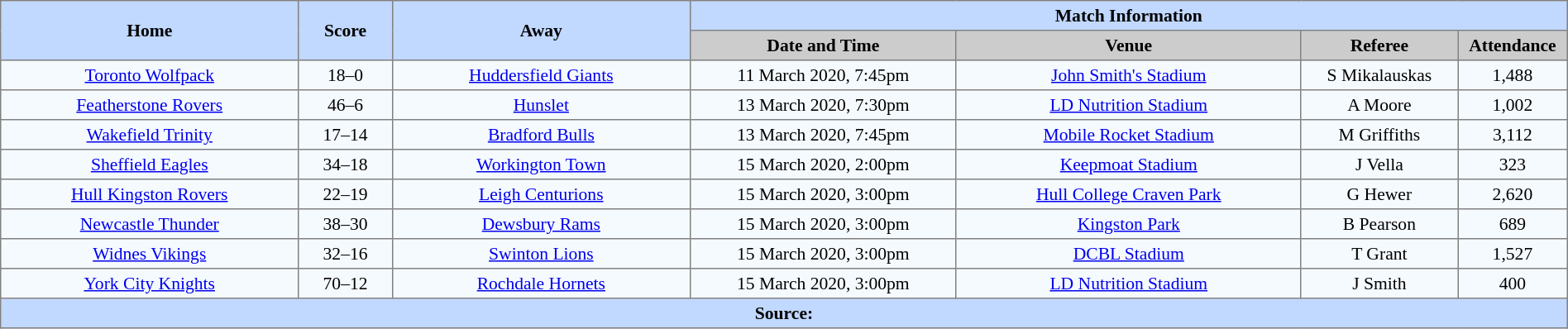<table border=1 style="border-collapse:collapse; font-size:90%; text-align:center"; cellpadding=3 cellspacing=0 width=100%>
<tr bgcolor="#c1d8ff">
<th rowspan=2 width=19%>Home</th>
<th rowspan=2 width=6%>Score</th>
<th rowspan=2 width=19%>Away</th>
<th colspan=6>Match Information</th>
</tr>
<tr bgcolor="#cccccc">
<th width=17%>Date and Time</th>
<th width=22%>Venue</th>
<th width=10%>Referee</th>
<th width=7%>Attendance</th>
</tr>
<tr bgcolor=#f5faff>
<td> <a href='#'>Toronto Wolfpack</a></td>
<td>18–0</td>
<td> <a href='#'>Huddersfield Giants</a></td>
<td>11 March 2020, 7:45pm</td>
<td><a href='#'>John Smith's Stadium</a></td>
<td>S Mikalauskas</td>
<td>1,488</td>
</tr>
<tr bgcolor=#f5faff>
<td> <a href='#'>Featherstone Rovers</a></td>
<td>46–6</td>
<td> <a href='#'>Hunslet</a></td>
<td>13 March 2020, 7:30pm</td>
<td><a href='#'>LD Nutrition Stadium</a></td>
<td>A Moore</td>
<td>1,002</td>
</tr>
<tr bgcolor=#f5faff>
<td> <a href='#'>Wakefield Trinity</a></td>
<td>17–14</td>
<td> <a href='#'>Bradford Bulls</a></td>
<td>13 March 2020, 7:45pm</td>
<td><a href='#'>Mobile Rocket Stadium</a></td>
<td>M Griffiths</td>
<td>3,112</td>
</tr>
<tr bgcolor=#f5faff>
<td> <a href='#'>Sheffield Eagles</a></td>
<td>34–18</td>
<td> <a href='#'>Workington Town</a></td>
<td>15 March 2020, 2:00pm</td>
<td><a href='#'>Keepmoat Stadium</a></td>
<td>J Vella</td>
<td>323</td>
</tr>
<tr bgcolor=#f5faff>
<td> <a href='#'>Hull Kingston Rovers</a></td>
<td>22–19</td>
<td> <a href='#'>Leigh Centurions</a></td>
<td>15 March 2020, 3:00pm</td>
<td><a href='#'>Hull College Craven Park</a></td>
<td>G Hewer</td>
<td>2,620</td>
</tr>
<tr bgcolor=#f5faff>
<td> <a href='#'>Newcastle Thunder</a></td>
<td>38–30</td>
<td> <a href='#'>Dewsbury Rams</a></td>
<td>15 March 2020, 3:00pm</td>
<td><a href='#'>Kingston Park</a></td>
<td>B Pearson</td>
<td>689</td>
</tr>
<tr bgcolor=#f5faff>
<td> <a href='#'>Widnes Vikings</a></td>
<td>32–16</td>
<td> <a href='#'>Swinton Lions</a></td>
<td>15 March 2020, 3:00pm</td>
<td><a href='#'>DCBL Stadium</a></td>
<td>T Grant</td>
<td>1,527</td>
</tr>
<tr bgcolor=#f5faff>
<td> <a href='#'>York City Knights</a></td>
<td>70–12</td>
<td> <a href='#'>Rochdale Hornets</a></td>
<td>15 March 2020, 3:00pm</td>
<td><a href='#'>LD Nutrition Stadium</a></td>
<td>J Smith</td>
<td>400</td>
</tr>
<tr bgcolor=#c1d8ff>
<th colspan=7>Source:</th>
</tr>
</table>
